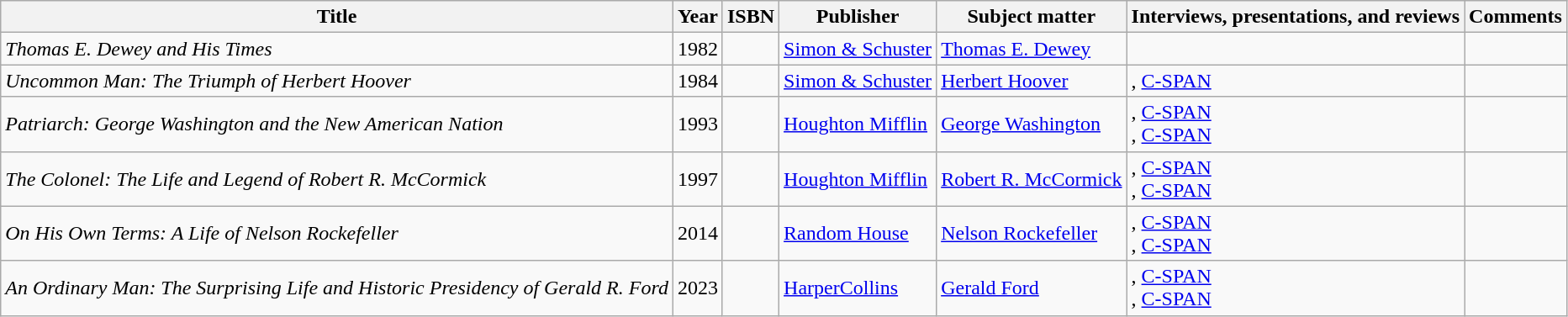<table class="wikitable">
<tr>
<th>Title</th>
<th>Year</th>
<th>ISBN</th>
<th>Publisher</th>
<th>Subject matter</th>
<th>Interviews, presentations, and reviews</th>
<th>Comments</th>
</tr>
<tr>
<td><em>Thomas E. Dewey and His Times</em></td>
<td>1982</td>
<td></td>
<td><a href='#'>Simon & Schuster</a></td>
<td><a href='#'>Thomas E. Dewey</a></td>
<td></td>
<td></td>
</tr>
<tr>
<td><em>Uncommon Man: The Triumph of Herbert Hoover</em></td>
<td>1984</td>
<td></td>
<td><a href='#'>Simon & Schuster</a></td>
<td><a href='#'>Herbert Hoover</a></td>
<td>, <a href='#'>C-SPAN</a></td>
<td></td>
</tr>
<tr>
<td><em>Patriarch: George Washington and the New American Nation</em></td>
<td>1993</td>
<td></td>
<td><a href='#'>Houghton Mifflin</a></td>
<td><a href='#'>George Washington</a></td>
<td>, <a href='#'>C-SPAN</a><br>, <a href='#'>C-SPAN</a></td>
<td></td>
</tr>
<tr>
<td><em>The Colonel: The Life and Legend of Robert R. McCormick</em></td>
<td>1997</td>
<td></td>
<td><a href='#'>Houghton Mifflin</a></td>
<td><a href='#'>Robert R. McCormick</a></td>
<td>, <a href='#'>C-SPAN</a><br>, <a href='#'>C-SPAN</a></td>
<td></td>
</tr>
<tr>
<td><em>On His Own Terms: A Life of Nelson Rockefeller</em></td>
<td>2014</td>
<td></td>
<td><a href='#'>Random House</a></td>
<td><a href='#'>Nelson Rockefeller</a></td>
<td>, <a href='#'>C-SPAN</a><br>, <a href='#'>C-SPAN</a></td>
<td></td>
</tr>
<tr>
<td><em>An Ordinary Man: The Surprising Life and Historic Presidency of Gerald R. Ford</em></td>
<td>2023</td>
<td></td>
<td><a href='#'>HarperCollins</a></td>
<td><a href='#'>Gerald Ford</a></td>
<td>, <a href='#'>C-SPAN</a><br>, <a href='#'>C-SPAN</a></td>
<td></td>
</tr>
</table>
